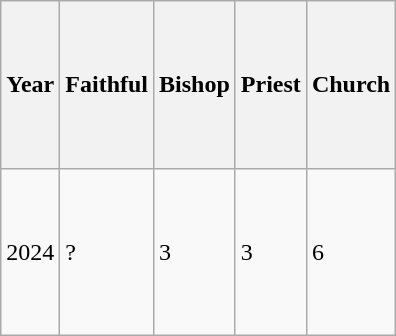<table class=wikitable style=height:14em;>
<tr>
<th>Year</th>
<th>Faithful</th>
<th>Bishop</th>
<th>Priest</th>
<th>Church</th>
</tr>
<tr>
<td>2024</td>
<td>?</td>
<td>3</td>
<td>3</td>
<td>6</td>
</tr>
</table>
